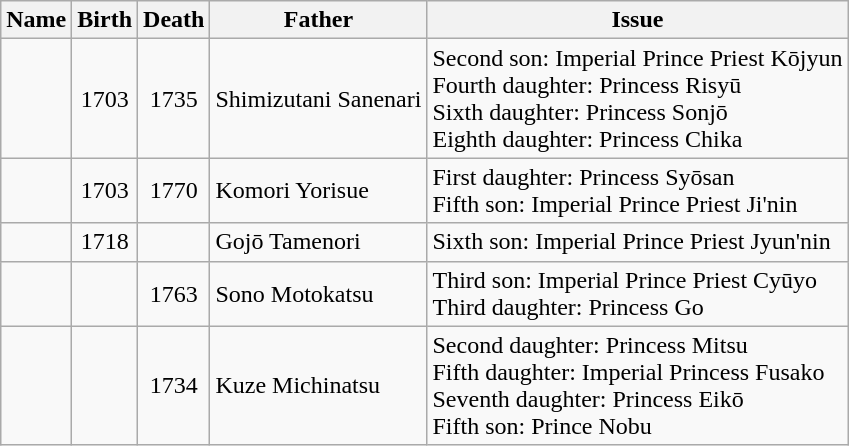<table class="wikitable sortable">
<tr>
<th>Name</th>
<th>Birth</th>
<th>Death</th>
<th>Father</th>
<th class="unsortable">Issue</th>
</tr>
<tr>
<td></td>
<td align="center">1703</td>
<td align="center">1735</td>
<td>Shimizutani Sanenari</td>
<td>Second son: Imperial Prince Priest Kōjyun<br>Fourth daughter: Princess Risyū<br>Sixth daughter: Princess Sonjō<br>Eighth daughter: Princess Chika</td>
</tr>
<tr>
<td></td>
<td align="center">1703</td>
<td align="center">1770</td>
<td>Komori Yorisue</td>
<td>First daughter: Princess Syōsan<br>Fifth son: Imperial Prince Priest Ji'nin</td>
</tr>
<tr>
<td></td>
<td align="center">1718</td>
<td></td>
<td>Gojō Tamenori</td>
<td>Sixth son: Imperial Prince Priest Jyun'nin</td>
</tr>
<tr>
<td></td>
<td></td>
<td align="center">1763</td>
<td>Sono Motokatsu</td>
<td>Third son: Imperial Prince Priest Cyūyo<br>Third daughter: Princess Go</td>
</tr>
<tr>
<td></td>
<td></td>
<td align="center">1734</td>
<td>Kuze Michinatsu</td>
<td>Second daughter: Princess Mitsu<br>Fifth daughter: Imperial Princess Fusako<br>Seventh daughter: Princess Eikō<br>Fifth son: Prince Nobu</td>
</tr>
</table>
